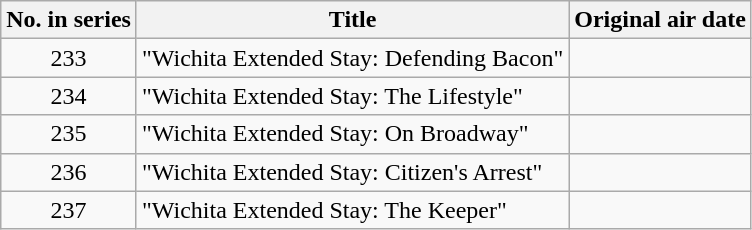<table class="wikitable plainrowheaders" style="text-align:center">
<tr>
<th scope="col">No. in series</th>
<th scope="col">Title</th>
<th scope="col">Original air date</th>
</tr>
<tr>
<td scope="row">233</td>
<td style="text-align:left">"Wichita Extended Stay: Defending Bacon"</td>
<td></td>
</tr>
<tr>
<td scope="row">234</td>
<td style="text-align:left">"Wichita Extended Stay: The Lifestyle"</td>
<td></td>
</tr>
<tr>
<td scope="row">235</td>
<td style="text-align:left">"Wichita Extended Stay: On Broadway"</td>
<td></td>
</tr>
<tr>
<td scope="row">236</td>
<td style="text-align:left">"Wichita Extended Stay: Citizen's Arrest"</td>
<td></td>
</tr>
<tr>
<td scope="row">237</td>
<td style="text-align:left">"Wichita Extended Stay: The Keeper"</td>
<td></td>
</tr>
</table>
